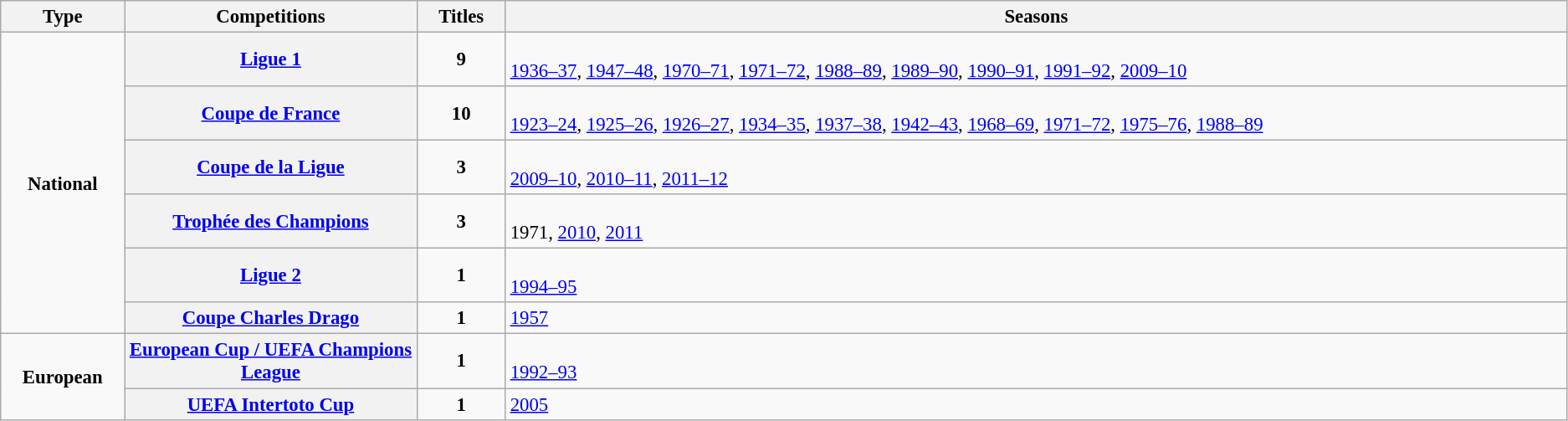<table class="wikitable plainrowheaders" style="font-size:95%; text-align:center;">
<tr>
<th style="width: 1%;">Type</th>
<th style="width: 5%;">Competitions</th>
<th style="width: 1%;">Titles</th>
<th style="width: 21%;">Seasons</th>
</tr>
<tr>
<td rowspan=6><strong>National</strong></td>
<th scope=col><a href='#'>Ligue 1</a></th>
<td><strong>9</strong></td>
<td align="left"><br><a href='#'>1936–37</a>, 
<a href='#'>1947–48</a>, 
<a href='#'>1970–71</a>, 
<a href='#'>1971–72</a>, 
<a href='#'>1988–89</a>, 
<a href='#'>1989–90</a>, 
<a href='#'>1990–91</a>, 
<a href='#'>1991–92</a>, 
<a href='#'>2009–10</a></td>
</tr>
<tr>
<th scope=col><a href='#'>Coupe de France</a></th>
<td><strong>10</strong></td>
<td align="left"><br><a href='#'>1923–24</a>, 
<a href='#'>1925–26</a>, 
<a href='#'>1926–27</a>, 
<a href='#'>1934–35</a>, 
<a href='#'>1937–38</a>, 
<a href='#'>1942–43</a>, 
<a href='#'>1968–69</a>, <a href='#'>1971–72</a>, <a href='#'>1975–76</a>, <a href='#'>1988–89</a></td>
</tr>
<tr>
<th scope=col><a href='#'>Coupe de la Ligue</a></th>
<td><strong>3</strong></td>
<td align="left"><br><a href='#'>2009–10</a>, 
<a href='#'>2010–11</a>, 
<a href='#'>2011–12</a></td>
</tr>
<tr>
<th scope=col><a href='#'>Trophée des Champions</a></th>
<td><strong>3</strong></td>
<td align="left"><br>1971, 
<a href='#'>2010</a>, <a href='#'>2011</a></td>
</tr>
<tr>
<th scope=col><a href='#'>Ligue 2</a></th>
<td align="center"><strong>1</strong></td>
<td align="left"><br><a href='#'>1994–95</a></td>
</tr>
<tr>
<th scope=col><a href='#'>Coupe Charles Drago</a></th>
<td><strong>1</strong></td>
<td align="left"><a href='#'>1957</a></td>
</tr>
<tr>
<td rowspan=2><strong>European</strong></td>
<th scope=col><a href='#'>European Cup / UEFA Champions League</a></th>
<td align="center"><strong>1</strong></td>
<td align="left"><br><a href='#'>1992–93</a></td>
</tr>
<tr>
<th scope=col><a href='#'>UEFA Intertoto Cup</a></th>
<td align="center"><strong>1</strong></td>
<td align="left"><a href='#'>2005</a></td>
</tr>
</table>
